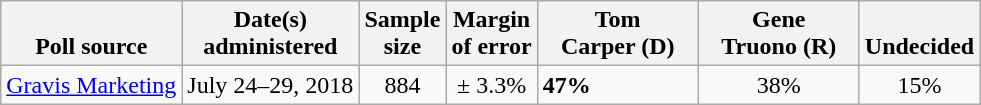<table class="wikitable">
<tr valign=bottom>
<th>Poll source</th>
<th>Date(s)<br>administered</th>
<th>Sample<br>size</th>
<th>Margin<br>of error</th>
<th style="width:100px;">Tom<br>Carper (D)</th>
<th style="width:100px;">Gene<br>Truono (R)</th>
<th>Undecided</th>
</tr>
<tr>
<td><a href='#'>Gravis Marketing</a></td>
<td align=center>July 24–29, 2018</td>
<td align=center>884</td>
<td align=center>± 3.3%</td>
<td><strong>47%</strong></td>
<td align=center>38%</td>
<td align=center>15%</td>
</tr>
</table>
